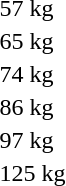<table>
<tr>
<td>57 kg<br></td>
<td></td>
<td></td>
<td></td>
</tr>
<tr>
<td rowspan=2>65 kg<br></td>
<td rowspan=2></td>
<td rowspan=2></td>
<td></td>
</tr>
<tr>
<td></td>
</tr>
<tr>
<td rowspan=2>74 kg<br></td>
<td rowspan=2></td>
<td rowspan=2></td>
<td></td>
</tr>
<tr>
<td></td>
</tr>
<tr>
<td rowspan=2>86 kg<br></td>
<td rowspan=2></td>
<td rowspan=2></td>
<td></td>
</tr>
<tr>
<td></td>
</tr>
<tr>
<td>97 kg<br></td>
<td></td>
<td></td>
<td></td>
</tr>
<tr>
<td rowspan=2>125 kg<br></td>
<td rowspan=2></td>
<td rowspan=2></td>
<td></td>
</tr>
<tr>
<td></td>
</tr>
</table>
